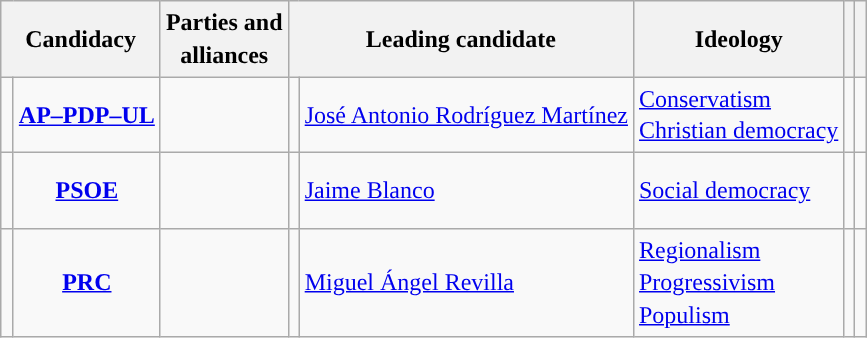<table class="wikitable" style="line-height:1.35em; text-align:left;">
<tr>
<th colspan="2">Candidacy</th>
<th>Parties and<br>alliances</th>
<th colspan="2">Leading candidate</th>
<th>Ideology</th>
<th></th>
<th></th>
</tr>
<tr>
<td width="1" style="color:inherit;background:"></td>
<td align="center"><strong><a href='#'>AP–PDP–UL</a></strong></td>
<td></td>
<td></td>
<td><a href='#'>José Antonio Rodríguez Martínez</a></td>
<td><a href='#'>Conservatism</a><br><a href='#'>Christian democracy</a></td>
<td></td>
<td><br></td>
</tr>
<tr>
<td style="color:inherit;background:"></td>
<td align="center"><strong><a href='#'>PSOE</a></strong></td>
<td></td>
<td></td>
<td><a href='#'>Jaime Blanco</a></td>
<td><a href='#'>Social democracy</a></td>
<td></td>
<td><br><br></td>
</tr>
<tr>
<td style="color:inherit;background:"></td>
<td align="center"><strong><a href='#'>PRC</a></strong></td>
<td></td>
<td></td>
<td><a href='#'>Miguel Ángel Revilla</a></td>
<td><a href='#'>Regionalism</a><br><a href='#'>Progressivism</a><br><a href='#'>Populism</a></td>
<td></td>
<td></td>
</tr>
</table>
